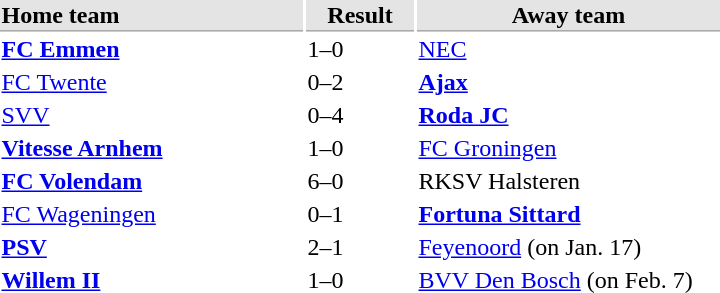<table>
<tr bgcolor="#E4E4E4">
<th style="border-bottom:1px solid #AAAAAA" width="200" align="left">Home team</th>
<th style="border-bottom:1px solid #AAAAAA" width="70" align="center">Result</th>
<th style="border-bottom:1px solid #AAAAAA" width="200">Away team</th>
</tr>
<tr>
<td><strong><a href='#'>FC Emmen</a></strong></td>
<td>1–0</td>
<td><a href='#'>NEC</a></td>
</tr>
<tr>
<td><a href='#'>FC Twente</a></td>
<td>0–2</td>
<td><strong><a href='#'>Ajax</a></strong></td>
</tr>
<tr>
<td><a href='#'>SVV</a></td>
<td>0–4</td>
<td><strong><a href='#'>Roda JC</a></strong></td>
</tr>
<tr>
<td><strong><a href='#'>Vitesse Arnhem</a></strong></td>
<td>1–0</td>
<td><a href='#'>FC Groningen</a></td>
</tr>
<tr>
<td><strong><a href='#'>FC Volendam</a></strong></td>
<td>6–0</td>
<td>RKSV Halsteren</td>
</tr>
<tr>
<td><a href='#'>FC Wageningen</a></td>
<td>0–1</td>
<td><strong><a href='#'>Fortuna Sittard</a></strong></td>
</tr>
<tr>
<td><strong><a href='#'>PSV</a></strong></td>
<td>2–1</td>
<td><a href='#'>Feyenoord</a> (on Jan. 17)</td>
</tr>
<tr>
<td><strong><a href='#'>Willem II</a></strong></td>
<td>1–0</td>
<td><a href='#'>BVV Den Bosch</a> (on Feb. 7)</td>
</tr>
</table>
